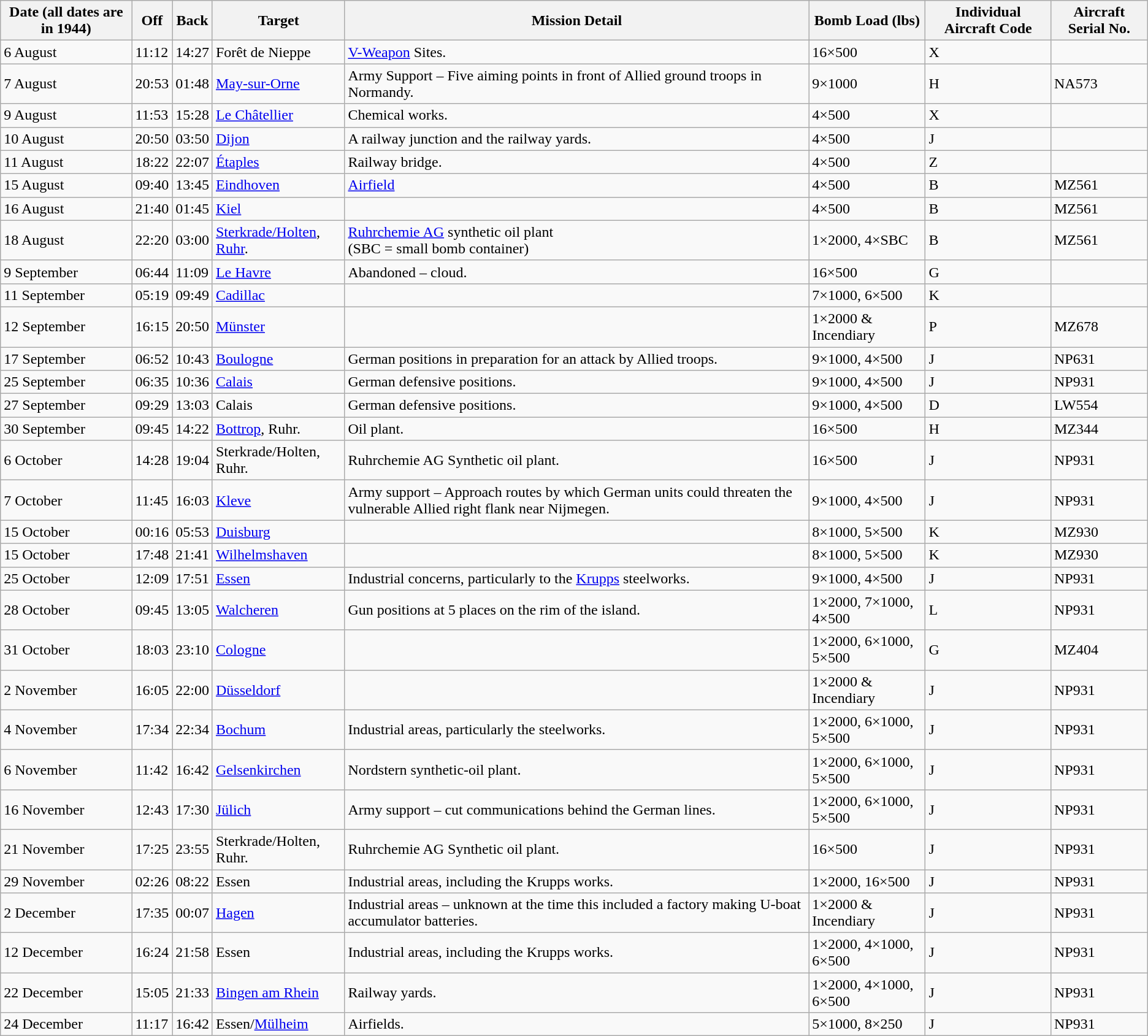<table class="wikitable">
<tr>
<th>Date (all dates are in 1944)</th>
<th>Off</th>
<th>Back</th>
<th>Target</th>
<th>Mission Detail</th>
<th>Bomb Load (lbs)</th>
<th>Individual Aircraft Code</th>
<th>Aircraft Serial No.</th>
</tr>
<tr>
<td>6 August</td>
<td>11:12</td>
<td>14:27</td>
<td>Forêt de Nieppe</td>
<td><a href='#'>V-Weapon</a> Sites.</td>
<td>16×500</td>
<td>X</td>
<td></td>
</tr>
<tr>
<td>7 August</td>
<td>20:53</td>
<td>01:48</td>
<td><a href='#'>May-sur-Orne</a></td>
<td>Army Support – Five aiming points in front of Allied ground troops in Normandy.</td>
<td>9×1000</td>
<td>H</td>
<td>NA573</td>
</tr>
<tr>
<td>9 August</td>
<td>11:53</td>
<td>15:28</td>
<td><a href='#'>Le Châtellier</a></td>
<td>Chemical works.</td>
<td>4×500</td>
<td>X</td>
<td></td>
</tr>
<tr>
<td>10 August</td>
<td>20:50</td>
<td>03:50</td>
<td><a href='#'>Dijon</a></td>
<td>A railway junction and the railway yards.</td>
<td>4×500</td>
<td>J</td>
<td></td>
</tr>
<tr>
<td>11 August</td>
<td>18:22</td>
<td>22:07</td>
<td><a href='#'>Étaples</a></td>
<td>Railway bridge.</td>
<td>4×500</td>
<td>Z</td>
<td></td>
</tr>
<tr>
<td>15 August</td>
<td>09:40</td>
<td>13:45</td>
<td><a href='#'>Eindhoven</a></td>
<td><a href='#'>Airfield</a></td>
<td>4×500</td>
<td>B</td>
<td>MZ561</td>
</tr>
<tr>
<td>16 August</td>
<td>21:40</td>
<td>01:45</td>
<td><a href='#'>Kiel</a></td>
<td></td>
<td>4×500</td>
<td>B</td>
<td>MZ561</td>
</tr>
<tr>
<td>18 August</td>
<td>22:20</td>
<td>03:00</td>
<td><a href='#'>Sterkrade/Holten</a>, <a href='#'>Ruhr</a>.</td>
<td><a href='#'>Ruhrchemie AG</a> synthetic oil plant<br>(SBC = small bomb container)</td>
<td>1×2000, 4×SBC</td>
<td>B</td>
<td>MZ561</td>
</tr>
<tr>
<td>9 September</td>
<td>06:44</td>
<td>11:09</td>
<td><a href='#'>Le Havre</a></td>
<td>Abandoned – cloud.</td>
<td>16×500</td>
<td>G</td>
<td></td>
</tr>
<tr>
<td>11 September</td>
<td>05:19</td>
<td>09:49</td>
<td><a href='#'>Cadillac</a></td>
<td></td>
<td>7×1000, 6×500</td>
<td>K</td>
<td></td>
</tr>
<tr>
<td>12 September</td>
<td>16:15</td>
<td>20:50</td>
<td><a href='#'>Münster</a></td>
<td></td>
<td>1×2000 & Incendiary</td>
<td>P</td>
<td>MZ678</td>
</tr>
<tr>
<td>17 September</td>
<td>06:52</td>
<td>10:43</td>
<td><a href='#'>Boulogne</a></td>
<td>German positions in preparation for an attack by Allied troops.</td>
<td>9×1000, 4×500</td>
<td>J</td>
<td>NP631</td>
</tr>
<tr>
<td>25 September</td>
<td>06:35</td>
<td>10:36</td>
<td><a href='#'>Calais</a></td>
<td>German defensive positions.</td>
<td>9×1000, 4×500</td>
<td>J</td>
<td>NP931</td>
</tr>
<tr>
<td>27 September</td>
<td>09:29</td>
<td>13:03</td>
<td>Calais</td>
<td>German defensive positions.</td>
<td>9×1000, 4×500</td>
<td>D</td>
<td>LW554</td>
</tr>
<tr>
<td>30 September</td>
<td>09:45</td>
<td>14:22</td>
<td><a href='#'>Bottrop</a>, Ruhr.</td>
<td>Oil plant.</td>
<td>16×500</td>
<td>H</td>
<td>MZ344</td>
</tr>
<tr>
<td>6 October</td>
<td>14:28</td>
<td>19:04</td>
<td>Sterkrade/Holten, Ruhr.</td>
<td>Ruhrchemie AG Synthetic oil plant.</td>
<td>16×500</td>
<td>J</td>
<td>NP931</td>
</tr>
<tr>
<td>7 October</td>
<td>11:45</td>
<td>16:03</td>
<td><a href='#'>Kleve</a></td>
<td>Army support – Approach routes by which German units could threaten the vulnerable Allied right flank near Nijmegen.</td>
<td>9×1000, 4×500</td>
<td>J</td>
<td>NP931</td>
</tr>
<tr>
<td>15 October</td>
<td>00:16</td>
<td>05:53</td>
<td><a href='#'>Duisburg</a></td>
<td></td>
<td>8×1000, 5×500</td>
<td>K</td>
<td>MZ930</td>
</tr>
<tr>
<td>15 October</td>
<td>17:48</td>
<td>21:41</td>
<td><a href='#'>Wilhelmshaven</a></td>
<td></td>
<td>8×1000, 5×500</td>
<td>K</td>
<td>MZ930</td>
</tr>
<tr>
<td>25 October</td>
<td>12:09</td>
<td>17:51</td>
<td><a href='#'>Essen</a></td>
<td>Industrial concerns, particularly to the <a href='#'>Krupps</a> steelworks.</td>
<td>9×1000, 4×500</td>
<td>J</td>
<td>NP931</td>
</tr>
<tr>
<td>28 October</td>
<td>09:45</td>
<td>13:05</td>
<td><a href='#'>Walcheren</a></td>
<td>Gun positions at 5 places on the rim of the island.</td>
<td>1×2000, 7×1000, 4×500</td>
<td>L</td>
<td>NP931</td>
</tr>
<tr>
<td>31 October</td>
<td>18:03</td>
<td>23:10</td>
<td><a href='#'>Cologne</a></td>
<td></td>
<td>1×2000, 6×1000, 5×500</td>
<td>G</td>
<td>MZ404</td>
</tr>
<tr>
<td>2 November</td>
<td>16:05</td>
<td>22:00</td>
<td><a href='#'>Düsseldorf</a></td>
<td></td>
<td>1×2000 & Incendiary</td>
<td>J</td>
<td>NP931</td>
</tr>
<tr>
<td>4 November</td>
<td>17:34</td>
<td>22:34</td>
<td><a href='#'>Bochum</a></td>
<td>Industrial areas, particularly the steelworks.</td>
<td>1×2000, 6×1000, 5×500</td>
<td>J</td>
<td>NP931</td>
</tr>
<tr>
<td>6 November</td>
<td>11:42</td>
<td>16:42</td>
<td><a href='#'>Gelsenkirchen</a></td>
<td>Nordstern synthetic-oil plant.</td>
<td>1×2000, 6×1000, 5×500</td>
<td>J</td>
<td>NP931</td>
</tr>
<tr>
<td>16 November</td>
<td>12:43</td>
<td>17:30</td>
<td><a href='#'>Jülich</a></td>
<td>Army support – cut communications behind the German lines.</td>
<td>1×2000, 6×1000, 5×500</td>
<td>J</td>
<td>NP931</td>
</tr>
<tr>
<td>21 November</td>
<td>17:25</td>
<td>23:55</td>
<td>Sterkrade/Holten, Ruhr.</td>
<td>Ruhrchemie AG Synthetic oil plant.</td>
<td>16×500</td>
<td>J</td>
<td>NP931</td>
</tr>
<tr>
<td>29 November</td>
<td>02:26</td>
<td>08:22</td>
<td>Essen</td>
<td>Industrial areas, including the Krupps works.</td>
<td>1×2000, 16×500</td>
<td>J</td>
<td>NP931</td>
</tr>
<tr>
<td>2 December</td>
<td>17:35</td>
<td>00:07</td>
<td><a href='#'>Hagen</a></td>
<td>Industrial areas – unknown at the time this included a factory making U-boat accumulator batteries.</td>
<td>1×2000 & Incendiary</td>
<td>J</td>
<td>NP931</td>
</tr>
<tr>
<td>12 December</td>
<td>16:24</td>
<td>21:58</td>
<td>Essen</td>
<td>Industrial areas, including the Krupps works.</td>
<td>1×2000, 4×1000, 6×500</td>
<td>J</td>
<td>NP931</td>
</tr>
<tr>
<td>22 December</td>
<td>15:05</td>
<td>21:33</td>
<td><a href='#'>Bingen am Rhein</a></td>
<td>Railway yards.</td>
<td>1×2000, 4×1000, 6×500</td>
<td>J</td>
<td>NP931</td>
</tr>
<tr>
<td>24 December</td>
<td>11:17</td>
<td>16:42</td>
<td>Essen/<a href='#'>Mülheim</a></td>
<td>Airfields.</td>
<td>5×1000, 8×250</td>
<td>J</td>
<td>NP931</td>
</tr>
</table>
